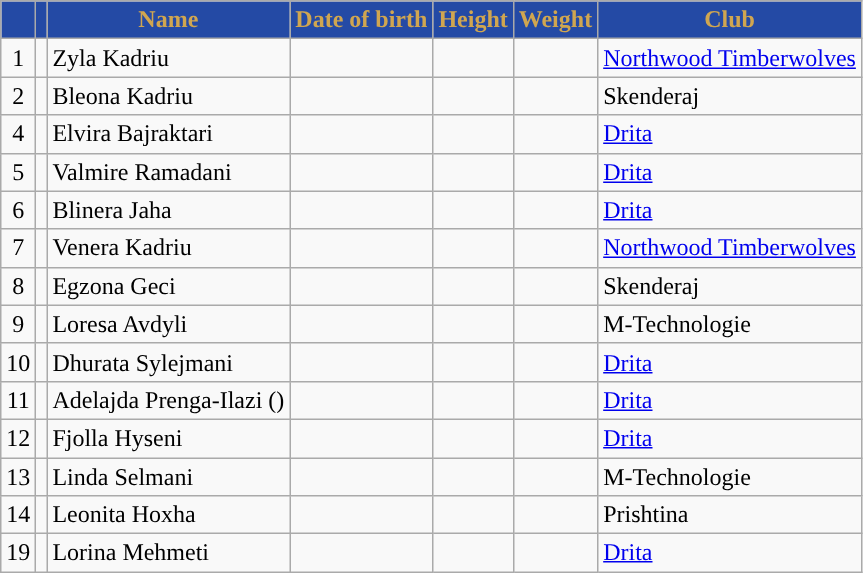<table class="wikitable" style="text-align: center;">
<tr>
<th style="background: #244AA5; color: #D0A650;"></th>
<th style="background: #244AA5; color: #D0A650;"></th>
<th style="background: #244AA5; color: #D0A650;">Name</th>
<th style="background: #244AA5; color: #D0A650;">Date of birth</th>
<th style="background: #244AA5; color: #D0A650;">Height</th>
<th style="background: #244AA5; color: #D0A650;">Weight</th>
<th style="background: #244AA5; color: #D0A650;">Club</th>
</tr>
<tr>
<td>1</td>
<td></td>
<td align="left">Zyla Kadriu</td>
<td align="left"></td>
<td></td>
<td></td>
<td align="left"> <a href='#'>Northwood Timberwolves</a></td>
</tr>
<tr>
<td>2</td>
<td></td>
<td align="left">Bleona Kadriu</td>
<td align="left"></td>
<td></td>
<td></td>
<td align="left"> Skenderaj</td>
</tr>
<tr>
<td>4</td>
<td></td>
<td align="left">Elvira Bajraktari</td>
<td align="left"></td>
<td></td>
<td></td>
<td align="left"> <a href='#'>Drita</a></td>
</tr>
<tr>
<td>5</td>
<td></td>
<td align="left">Valmire Ramadani</td>
<td align="left"></td>
<td></td>
<td></td>
<td align="left"> <a href='#'>Drita</a></td>
</tr>
<tr>
<td>6</td>
<td></td>
<td align="left">Blinera Jaha</td>
<td align="left"></td>
<td></td>
<td></td>
<td align="left"> <a href='#'>Drita</a></td>
</tr>
<tr>
<td>7</td>
<td></td>
<td align="left">Venera Kadriu</td>
<td align="left"></td>
<td></td>
<td></td>
<td align="left"> <a href='#'>Northwood Timberwolves</a></td>
</tr>
<tr>
<td>8</td>
<td></td>
<td align="left">Egzona Geci</td>
<td align="left"></td>
<td></td>
<td></td>
<td align="left"> Skenderaj</td>
</tr>
<tr>
<td>9</td>
<td></td>
<td align="left">Loresa Avdyli</td>
<td align="left"></td>
<td></td>
<td></td>
<td align="left"> M-Technologie</td>
</tr>
<tr>
<td>10</td>
<td></td>
<td align="left">Dhurata Sylejmani</td>
<td align="left"></td>
<td></td>
<td></td>
<td align="left"> <a href='#'>Drita</a></td>
</tr>
<tr>
<td>11</td>
<td></td>
<td align="left">Adelajda Prenga-Ilazi ()</td>
<td align="left"></td>
<td></td>
<td></td>
<td align="left"> <a href='#'>Drita</a></td>
</tr>
<tr>
<td>12</td>
<td></td>
<td align="left">Fjolla Hyseni</td>
<td align="left"></td>
<td></td>
<td></td>
<td align="left"> <a href='#'>Drita</a></td>
</tr>
<tr>
<td>13</td>
<td></td>
<td align="left">Linda Selmani</td>
<td align="left"></td>
<td></td>
<td></td>
<td align="left"> M-Technologie</td>
</tr>
<tr>
<td>14</td>
<td></td>
<td align="left">Leonita Hoxha</td>
<td align="left"></td>
<td></td>
<td></td>
<td align="left"> Prishtina</td>
</tr>
<tr>
<td>19</td>
<td></td>
<td align="left">Lorina Mehmeti</td>
<td align="left"></td>
<td></td>
<td></td>
<td align="left"> <a href='#'>Drita</a></td>
</tr>
</table>
